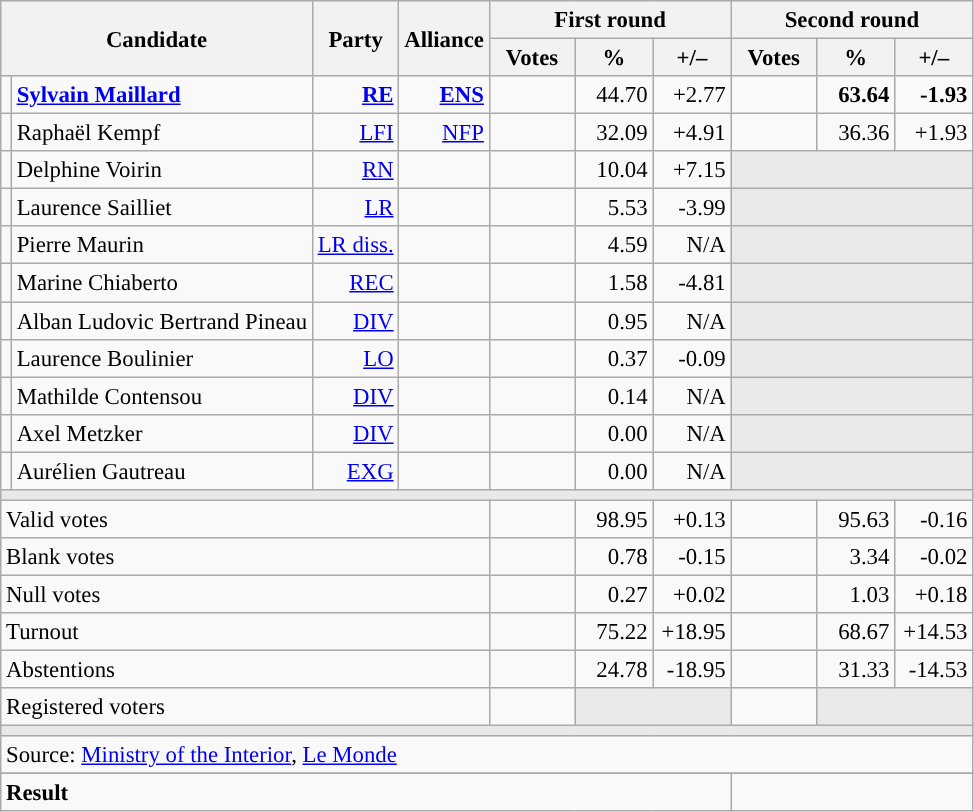<table class="wikitable" style="text-align:right;font-size:95%;">
<tr>
<th rowspan="2" colspan="2">Candidate</th>
<th rowspan="2">Party</th>
<th rowspan="2">Alliance</th>
<th colspan="3">First round</th>
<th colspan="3">Second round</th>
</tr>
<tr>
<th style="width:50px;">Votes</th>
<th style="width:45px;">%</th>
<th style="width:45px;">+/–</th>
<th style="width:50px;">Votes</th>
<th style="width:45px;">%</th>
<th style="width:45px;">+/–</th>
</tr>
<tr>
<td style="color:inherit;background:"></td>
<td style="text-align:left;"><strong><a href='#'>Sylvain Maillard</a></strong></td>
<td><a href='#'><strong>RE</strong></a></td>
<td><a href='#'><strong>ENS</strong></a></td>
<td></td>
<td>44.70</td>
<td>+2.77</td>
<td><strong></strong></td>
<td><strong>63.64</strong></td>
<td><strong>-1.93</strong></td>
</tr>
<tr>
<td style="color:inherit;background:"></td>
<td style="text-align:left;">Raphaël Kempf</td>
<td><a href='#'>LFI</a></td>
<td><a href='#'>NFP</a></td>
<td></td>
<td>32.09</td>
<td>+4.91</td>
<td></td>
<td>36.36</td>
<td>+1.93</td>
</tr>
<tr>
<td style="color:inherit;background:"></td>
<td style="text-align:left;">Delphine Voirin</td>
<td><a href='#'>RN</a></td>
<td></td>
<td></td>
<td>10.04</td>
<td>+7.15</td>
<td colspan="3" style="background:#E9E9E9;"></td>
</tr>
<tr>
<td style="color:inherit;background:"></td>
<td style="text-align:left;">Laurence Sailliet</td>
<td><a href='#'>LR</a></td>
<td></td>
<td></td>
<td>5.53</td>
<td>-3.99</td>
<td colspan="3" style="background:#E9E9E9;"></td>
</tr>
<tr>
<td style="color:inherit;background:"></td>
<td style="text-align:left;">Pierre Maurin</td>
<td><a href='#'>LR diss.</a></td>
<td></td>
<td></td>
<td>4.59</td>
<td>N/A</td>
<td colspan="3" style="background:#E9E9E9;"></td>
</tr>
<tr>
<td style="color:inherit;background:"></td>
<td style="text-align:left;">Marine Chiaberto</td>
<td><a href='#'>REC</a></td>
<td></td>
<td></td>
<td>1.58</td>
<td>-4.81</td>
<td colspan="3" style="background:#E9E9E9;"></td>
</tr>
<tr>
<td style="color:inherit;background:"></td>
<td style="text-align:left;">Alban Ludovic Bertrand Pineau</td>
<td><a href='#'>DIV</a></td>
<td></td>
<td></td>
<td>0.95</td>
<td>N/A</td>
<td colspan="3" style="background:#E9E9E9;"></td>
</tr>
<tr>
<td style="color:inherit;background:"></td>
<td style="text-align:left;">Laurence Boulinier</td>
<td><a href='#'>LO</a></td>
<td></td>
<td></td>
<td>0.37</td>
<td>-0.09</td>
<td colspan="3" style="background:#E9E9E9;"></td>
</tr>
<tr>
<td style="color:inherit;background:"></td>
<td style="text-align:left;">Mathilde Contensou</td>
<td><a href='#'>DIV</a></td>
<td></td>
<td></td>
<td>0.14</td>
<td>N/A</td>
<td colspan="3" style="background:#E9E9E9;"></td>
</tr>
<tr>
<td style="color:inherit;background:"></td>
<td style="text-align:left;">Axel Metzker</td>
<td><a href='#'>DIV</a></td>
<td></td>
<td></td>
<td>0.00</td>
<td>N/A</td>
<td colspan="3" style="background:#E9E9E9;"></td>
</tr>
<tr>
<td style="color:inherit;background:"></td>
<td style="text-align:left;">Aurélien Gautreau</td>
<td><a href='#'>EXG</a></td>
<td></td>
<td></td>
<td>0.00</td>
<td>N/A</td>
<td colspan="3" style="background:#E9E9E9;"></td>
</tr>
<tr>
<td colspan="10" style="background:#E9E9E9;"></td>
</tr>
<tr>
<td colspan="4" style="text-align:left;">Valid votes</td>
<td></td>
<td>98.95</td>
<td>+0.13</td>
<td></td>
<td>95.63</td>
<td>-0.16</td>
</tr>
<tr>
<td colspan="4" style="text-align:left;">Blank votes</td>
<td></td>
<td>0.78</td>
<td>-0.15</td>
<td></td>
<td>3.34</td>
<td>-0.02</td>
</tr>
<tr>
<td colspan="4" style="text-align:left;">Null votes</td>
<td></td>
<td>0.27</td>
<td>+0.02</td>
<td></td>
<td>1.03</td>
<td>+0.18</td>
</tr>
<tr>
<td colspan="4" style="text-align:left;">Turnout</td>
<td></td>
<td>75.22</td>
<td>+18.95</td>
<td></td>
<td>68.67</td>
<td>+14.53</td>
</tr>
<tr>
<td colspan="4" style="text-align:left;">Abstentions</td>
<td></td>
<td>24.78</td>
<td>-18.95</td>
<td></td>
<td>31.33</td>
<td>-14.53</td>
</tr>
<tr>
<td colspan="4" style="text-align:left;">Registered voters</td>
<td></td>
<td colspan="2" style="background:#E9E9E9;"></td>
<td></td>
<td colspan="2" style="background:#E9E9E9;"></td>
</tr>
<tr>
<td colspan="10" style="background:#E9E9E9;"></td>
</tr>
<tr>
<td colspan="10" style="text-align:left;">Source: <a href='#'>Ministry of the Interior</a>, <a href='#'>Le Monde</a></td>
</tr>
<tr>
</tr>
<tr style="font-weight:bold">
<td colspan="7" style="text-align:left;">Result</td>
<td colspan="7" style="background-color:"></td>
</tr>
</table>
